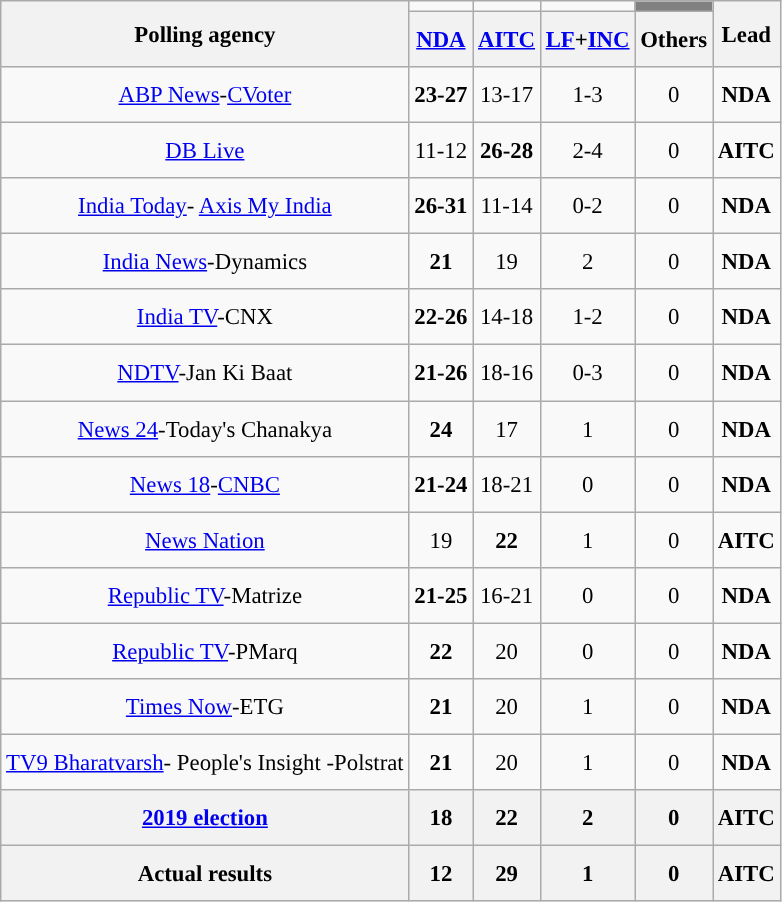<table class="wikitable" style="text-align:center;font-size:95%;line-height:30px;">
<tr>
<th rowspan="2" class="wikitable">Polling agency</th>
<td></td>
<td></td>
<td></td>
<td style="background:grey;"></td>
<th rowspan="2">Lead</th>
</tr>
<tr>
<th class="wikitable"><a href='#'>NDA</a></th>
<th class="wikitable"><a href='#'>AITC</a></th>
<th class="wikitable"><a href='#'>LF</a>+<a href='#'>INC</a></th>
<th class="wikitable">Others</th>
</tr>
<tr>
<td><a href='#'>ABP News</a>-<a href='#'>CVoter</a></td>
<td bgcolor=><strong>23-27</strong></td>
<td>13-17</td>
<td>1-3</td>
<td>0</td>
<td bgcolor=><strong>NDA</strong></td>
</tr>
<tr>
<td><a href='#'>DB Live</a></td>
<td>11-12</td>
<td style="background:"><strong>26-28</strong></td>
<td>2-4</td>
<td>0</td>
<td style="background:"><strong>AITC</strong></td>
</tr>
<tr>
<td><a href='#'>India Today</a>- <a href='#'>Axis My India</a></td>
<td bgcolor=><strong>26-31</strong></td>
<td>11-14</td>
<td>0-2</td>
<td>0</td>
<td bgcolor=><strong>NDA</strong></td>
</tr>
<tr>
<td><a href='#'>India News</a>-Dynamics</td>
<td bgcolor=><strong>21</strong></td>
<td>19</td>
<td>2</td>
<td>0</td>
<td bgcolor=><strong>NDA</strong></td>
</tr>
<tr>
<td><a href='#'>India TV</a>-CNX</td>
<td bgcolor=><strong>22-26</strong></td>
<td>14-18</td>
<td>1-2</td>
<td>0</td>
<td bgcolor=><strong>NDA</strong></td>
</tr>
<tr>
<td><a href='#'>NDTV</a>-Jan Ki Baat</td>
<td bgcolor=><strong>21-26</strong></td>
<td>18-16</td>
<td>0-3</td>
<td>0</td>
<td bgcolor=><strong>NDA</strong></td>
</tr>
<tr>
<td><a href='#'>News 24</a>-Today's Chanakya</td>
<td bgcolor=><strong>24</strong></td>
<td>17</td>
<td>1</td>
<td>0</td>
<td bgcolor=><strong>NDA</strong></td>
</tr>
<tr>
<td><a href='#'>News 18</a>-<a href='#'>CNBC</a></td>
<td bgcolor=><strong>21-24</strong></td>
<td>18-21</td>
<td>0</td>
<td>0</td>
<td bgcolor=><strong>NDA</strong></td>
</tr>
<tr>
<td><a href='#'>News Nation</a></td>
<td>19</td>
<td style="background:"><strong>22</strong></td>
<td>1</td>
<td>0</td>
<td style="background:"><strong>AITC</strong></td>
</tr>
<tr>
<td><a href='#'>Republic TV</a>-Matrize</td>
<td bgcolor=><strong>21-25</strong></td>
<td>16-21</td>
<td>0</td>
<td>0</td>
<td bgcolor=><strong>NDA</strong></td>
</tr>
<tr>
<td><a href='#'>Republic TV</a>-PMarq</td>
<td bgcolor=><strong>22</strong></td>
<td>20</td>
<td>0</td>
<td>0</td>
<td bgcolor=><strong>NDA</strong></td>
</tr>
<tr>
<td><a href='#'>Times Now</a>-ETG</td>
<td bgcolor=><strong>21</strong></td>
<td>20</td>
<td>1</td>
<td>0</td>
<td bgcolor=><strong>NDA</strong></td>
</tr>
<tr>
<td><a href='#'>TV9 Bharatvarsh</a>- People's Insight -Polstrat</td>
<td bgcolor=><strong>21</strong></td>
<td>20</td>
<td>1</td>
<td>0</td>
<td bgcolor=><strong>NDA</strong></td>
</tr>
<tr>
<th><a href='#'><strong>2019 election</strong></a></th>
<th>18</th>
<th style="background:"><strong>22</strong></th>
<th>2</th>
<th>0</th>
<th style="background:"><strong>AITC</strong></th>
</tr>
<tr>
<th>Actual results</th>
<th>12</th>
<th style="background:"><strong>29</strong></th>
<th>1</th>
<th>0</th>
<th style="background:"><strong>AITC</strong></th>
</tr>
</table>
